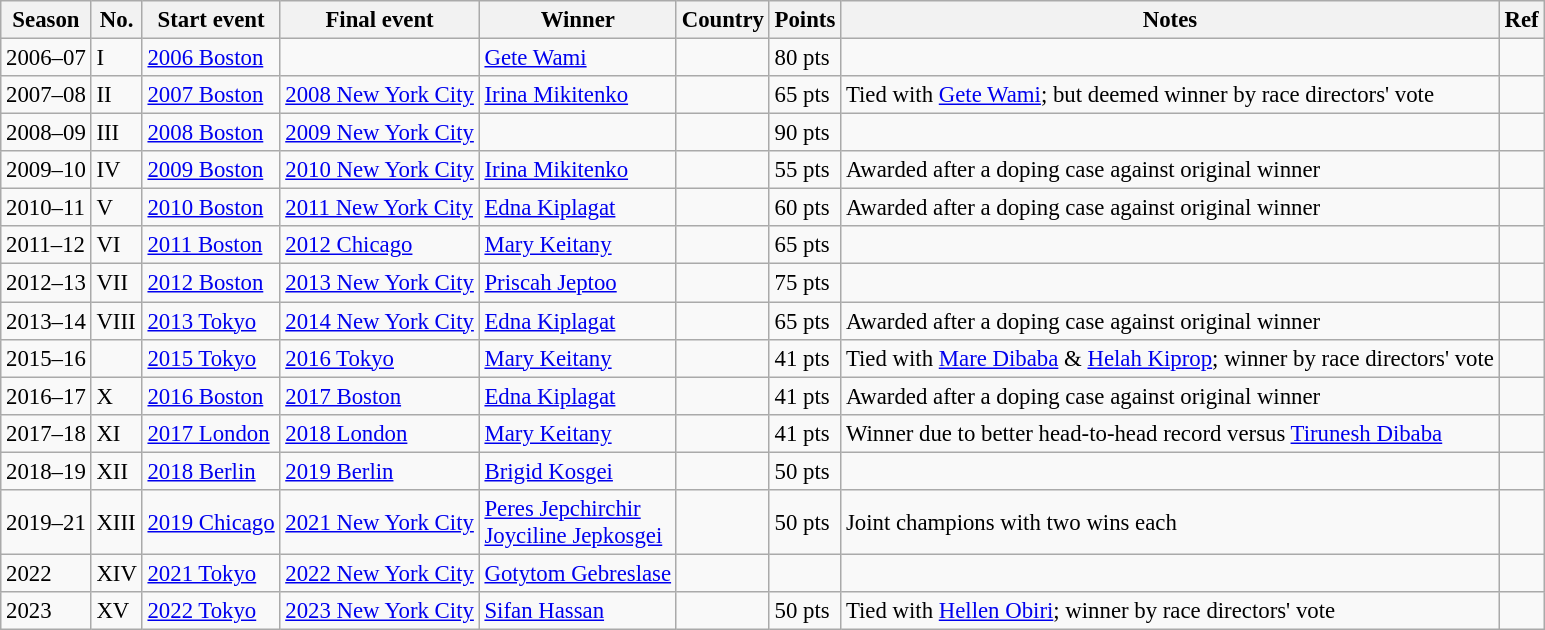<table class="wikitable sortable" style="font-size:95%;">
<tr>
<th>Season</th>
<th>No.</th>
<th>Start event</th>
<th>Final event</th>
<th>Winner</th>
<th>Country</th>
<th>Points</th>
<th>Notes</th>
<th class="unsortable">Ref</th>
</tr>
<tr>
<td>2006–07</td>
<td>I</td>
<td><a href='#'>2006 Boston</a></td>
<td></td>
<td><a href='#'>Gete Wami</a></td>
<td></td>
<td>80 pts</td>
<td></td>
<td></td>
</tr>
<tr>
<td>2007–08</td>
<td>II</td>
<td><a href='#'>2007 Boston</a></td>
<td><a href='#'>2008 New York City</a></td>
<td><a href='#'>Irina Mikitenko</a></td>
<td></td>
<td>65 pts</td>
<td>Tied with <a href='#'>Gete Wami</a>; but deemed winner by race directors' vote</td>
<td></td>
</tr>
<tr>
<td>2008–09</td>
<td>III</td>
<td><a href='#'>2008 Boston</a></td>
<td><a href='#'>2009 New York City</a></td>
<td></td>
<td></td>
<td>90 pts</td>
<td></td>
<td></td>
</tr>
<tr>
<td>2009–10</td>
<td>IV</td>
<td><a href='#'>2009 Boston</a></td>
<td><a href='#'>2010 New York City</a></td>
<td><a href='#'>Irina Mikitenko</a> </td>
<td></td>
<td>55 pts</td>
<td>Awarded after a doping case against original winner</td>
<td></td>
</tr>
<tr>
<td>2010–11</td>
<td>V</td>
<td><a href='#'>2010 Boston</a></td>
<td><a href='#'>2011 New York City</a></td>
<td><a href='#'>Edna Kiplagat</a></td>
<td></td>
<td>60 pts</td>
<td>Awarded after a doping case against original winner</td>
<td></td>
</tr>
<tr>
<td>2011–12</td>
<td>VI</td>
<td><a href='#'>2011 Boston</a></td>
<td><a href='#'>2012 Chicago</a></td>
<td><a href='#'>Mary Keitany</a></td>
<td></td>
<td>65 pts</td>
<td></td>
<td></td>
</tr>
<tr>
<td>2012–13</td>
<td>VII</td>
<td><a href='#'>2012 Boston</a></td>
<td><a href='#'>2013 New York City</a></td>
<td><a href='#'>Priscah Jeptoo</a></td>
<td></td>
<td>75 pts</td>
<td></td>
<td></td>
</tr>
<tr>
<td>2013–14</td>
<td>VIII</td>
<td><a href='#'>2013 Tokyo</a></td>
<td><a href='#'>2014 New York City</a></td>
<td><a href='#'>Edna Kiplagat</a> </td>
<td></td>
<td>65 pts</td>
<td>Awarded after a doping case against original winner</td>
<td></td>
</tr>
<tr>
<td>2015–16</td>
<td></td>
<td><a href='#'>2015 Tokyo</a></td>
<td><a href='#'>2016 Tokyo</a></td>
<td><a href='#'>Mary Keitany</a> </td>
<td></td>
<td>41 pts</td>
<td>Tied with <a href='#'>Mare Dibaba</a> & <a href='#'>Helah Kiprop</a>; winner by race directors' vote</td>
<td></td>
</tr>
<tr>
<td>2016–17</td>
<td>X</td>
<td><a href='#'>2016 Boston</a></td>
<td><a href='#'>2017 Boston</a></td>
<td><a href='#'>Edna Kiplagat</a> </td>
<td></td>
<td>41 pts</td>
<td>Awarded after a doping case against original winner</td>
<td></td>
</tr>
<tr>
<td>2017–18</td>
<td>XI</td>
<td><a href='#'>2017 London</a></td>
<td><a href='#'>2018 London</a></td>
<td><a href='#'>Mary Keitany</a> </td>
<td></td>
<td>41 pts</td>
<td>Winner due to better head-to-head record versus <a href='#'>Tirunesh Dibaba</a></td>
<td></td>
</tr>
<tr>
<td>2018–19</td>
<td>XII</td>
<td><a href='#'>2018 Berlin</a></td>
<td><a href='#'>2019 Berlin</a></td>
<td><a href='#'>Brigid Kosgei</a></td>
<td></td>
<td>50 pts</td>
<td></td>
<td></td>
</tr>
<tr>
<td>2019–21</td>
<td>XIII</td>
<td><a href='#'>2019 Chicago</a></td>
<td><a href='#'>2021 New York City</a></td>
<td><a href='#'>Peres Jepchirchir</a> <br> <a href='#'>Joyciline Jepkosgei</a></td>
<td> <br> </td>
<td>50 pts</td>
<td>Joint champions with two wins each</td>
<td></td>
</tr>
<tr>
<td>2022</td>
<td>XIV</td>
<td><a href='#'>2021 Tokyo</a></td>
<td><a href='#'>2022 New York City</a></td>
<td><a href='#'>Gotytom Gebreslase</a></td>
<td></td>
<td></td>
<td></td>
<td></td>
</tr>
<tr>
<td>2023</td>
<td>XV</td>
<td><a href='#'>2022 Tokyo</a></td>
<td><a href='#'>2023 New York City</a></td>
<td><a href='#'>Sifan Hassan</a></td>
<td></td>
<td>50 pts</td>
<td>Tied with <a href='#'>Hellen Obiri</a>; winner by race directors' vote</td>
<td></td>
</tr>
</table>
